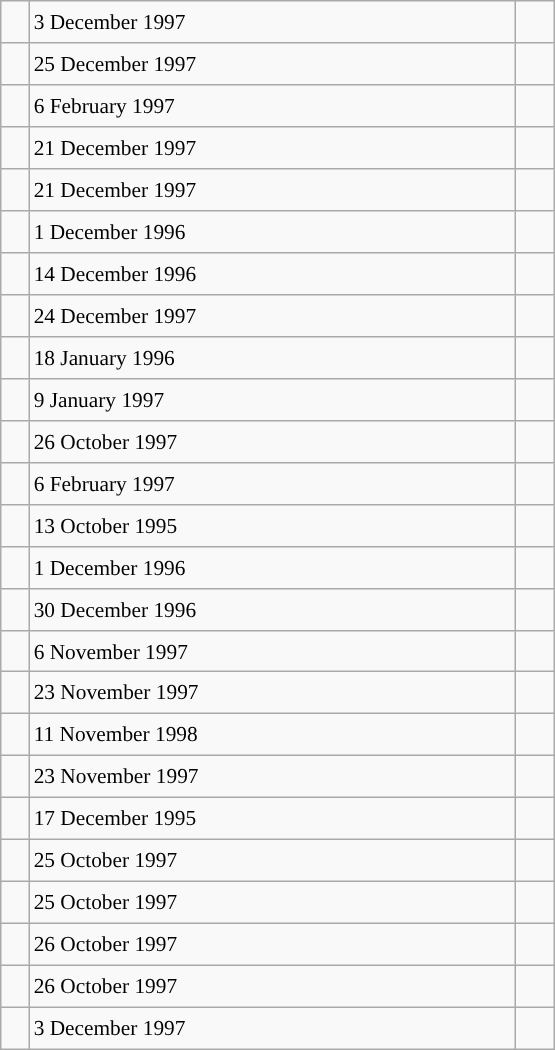<table class="wikitable" style="font-size: 89%; float: left; width: 26em; margin-right: 1em; height: 700px;">
<tr>
<td></td>
<td>3 December 1997</td>
<td></td>
</tr>
<tr>
<td></td>
<td>25 December 1997</td>
<td></td>
</tr>
<tr>
<td></td>
<td>6 February 1997</td>
<td></td>
</tr>
<tr>
<td></td>
<td>21 December 1997</td>
<td></td>
</tr>
<tr>
<td></td>
<td>21 December 1997</td>
<td></td>
</tr>
<tr>
<td></td>
<td>1 December 1996</td>
<td></td>
</tr>
<tr>
<td></td>
<td>14 December 1996</td>
<td></td>
</tr>
<tr>
<td></td>
<td>24 December 1997</td>
<td></td>
</tr>
<tr>
<td></td>
<td>18 January 1996</td>
<td> </td>
</tr>
<tr>
<td></td>
<td>9 January 1997</td>
<td></td>
</tr>
<tr>
<td></td>
<td>26 October 1997</td>
<td></td>
</tr>
<tr>
<td></td>
<td>6 February 1997</td>
<td></td>
</tr>
<tr>
<td></td>
<td>13 October 1995</td>
<td> </td>
</tr>
<tr>
<td></td>
<td>1 December 1996</td>
<td></td>
</tr>
<tr>
<td></td>
<td>30 December 1996</td>
<td></td>
</tr>
<tr>
<td></td>
<td>6 November 1997</td>
<td></td>
</tr>
<tr>
<td></td>
<td>23 November 1997</td>
<td></td>
</tr>
<tr>
<td></td>
<td>11 November 1998</td>
<td></td>
</tr>
<tr>
<td></td>
<td>23 November 1997</td>
<td></td>
</tr>
<tr>
<td></td>
<td>17 December 1995</td>
<td> </td>
</tr>
<tr>
<td></td>
<td>25 October 1997</td>
<td></td>
</tr>
<tr>
<td></td>
<td>25 October 1997</td>
<td></td>
</tr>
<tr>
<td></td>
<td>26 October 1997</td>
<td></td>
</tr>
<tr>
<td></td>
<td>26 October 1997</td>
<td></td>
</tr>
<tr>
<td></td>
<td>3 December 1997</td>
<td></td>
</tr>
</table>
